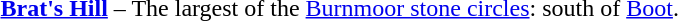<table border="0">
<tr>
<td></td>
<td><strong><a href='#'>Brat's Hill</a></strong> – The largest of the <a href='#'>Burnmoor stone circles</a>:  south of <a href='#'>Boot</a>.</td>
</tr>
</table>
